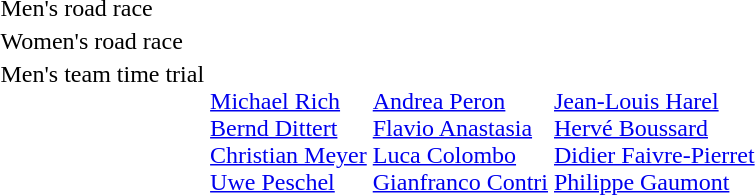<table>
<tr>
<td>Men's road race<br></td>
<td></td>
<td></td>
<td></td>
</tr>
<tr>
<td>Women's road race<br></td>
<td></td>
<td></td>
<td></td>
</tr>
<tr valign="top">
<td>Men's team time trial<br></td>
<td><br><a href='#'>Michael Rich</a><br><a href='#'>Bernd Dittert</a><br><a href='#'>Christian Meyer</a><br><a href='#'>Uwe Peschel</a></td>
<td><br><a href='#'>Andrea Peron</a><br><a href='#'>Flavio Anastasia</a><br><a href='#'>Luca Colombo</a><br><a href='#'>Gianfranco Contri</a></td>
<td><br><a href='#'>Jean-Louis Harel</a><br><a href='#'>Hervé Boussard</a><br><a href='#'>Didier Faivre-Pierret</a><br><a href='#'>Philippe Gaumont</a></td>
</tr>
</table>
